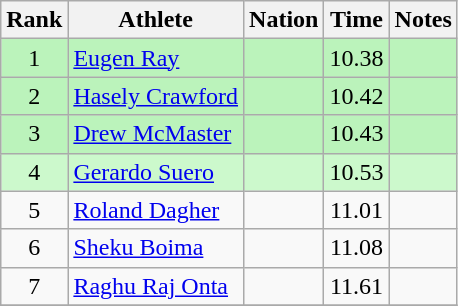<table class="wikitable sortable" style="text-align:center">
<tr>
<th>Rank</th>
<th>Athlete</th>
<th>Nation</th>
<th>Time</th>
<th>Notes</th>
</tr>
<tr style="background:#bbf3bb;">
<td>1</td>
<td align=left><a href='#'>Eugen Ray</a></td>
<td align=left></td>
<td>10.38</td>
<td></td>
</tr>
<tr style="background:#bbf3bb;">
<td>2</td>
<td align=left><a href='#'>Hasely Crawford</a></td>
<td align=left></td>
<td>10.42</td>
<td></td>
</tr>
<tr style="background:#bbf3bb;">
<td>3</td>
<td align=left><a href='#'>Drew McMaster</a></td>
<td align=left></td>
<td>10.43</td>
<td></td>
</tr>
<tr style="background:#ccf9cc;">
<td>4</td>
<td align=left><a href='#'>Gerardo Suero</a></td>
<td align=left></td>
<td>10.53</td>
<td></td>
</tr>
<tr>
<td>5</td>
<td align=left><a href='#'>Roland Dagher</a></td>
<td align=left></td>
<td>11.01</td>
<td></td>
</tr>
<tr>
<td>6</td>
<td align=left><a href='#'>Sheku Boima</a></td>
<td align=left></td>
<td>11.08</td>
<td></td>
</tr>
<tr>
<td>7</td>
<td align=left><a href='#'>Raghu Raj Onta</a></td>
<td align=left></td>
<td>11.61</td>
<td></td>
</tr>
<tr>
</tr>
</table>
